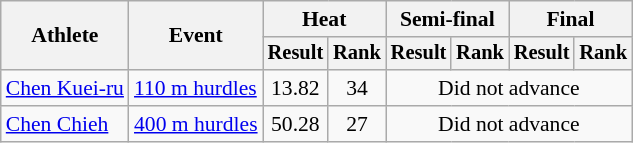<table class="wikitable" style="font-size:90%">
<tr>
<th rowspan="2">Athlete</th>
<th rowspan="2">Event</th>
<th colspan="2">Heat</th>
<th colspan="2">Semi-final</th>
<th colspan="2">Final</th>
</tr>
<tr style="font-size:95%">
<th>Result</th>
<th>Rank</th>
<th>Result</th>
<th>Rank</th>
<th>Result</th>
<th>Rank</th>
</tr>
<tr align=center>
<td align=left><a href='#'>Chen Kuei-ru</a></td>
<td align=left><a href='#'>110 m hurdles</a></td>
<td>13.82</td>
<td>34</td>
<td colspan="4">Did not advance</td>
</tr>
<tr align=center>
<td align=left><a href='#'>Chen Chieh</a></td>
<td align=left><a href='#'>400 m hurdles</a></td>
<td>50.28</td>
<td>27</td>
<td colspan="4">Did not advance</td>
</tr>
</table>
